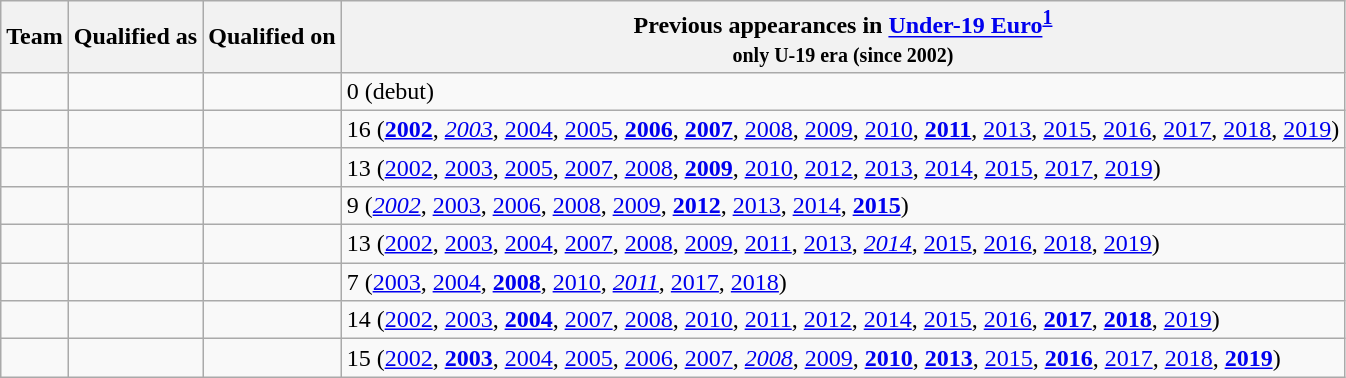<table class="wikitable sortable">
<tr>
<th>Team</th>
<th>Qualified as</th>
<th>Qualified on</th>
<th data-sort-type="number">Previous appearances in <a href='#'>Under-19 Euro</a><sup><a href='#'>1</a></sup><br><small>only U-19 era (since 2002)</small></th>
</tr>
<tr>
<td></td>
<td></td>
<td></td>
<td>0 (debut)</td>
</tr>
<tr>
<td></td>
<td></td>
<td></td>
<td>16 (<strong><a href='#'>2002</a></strong>, <em><a href='#'>2003</a></em>, <a href='#'>2004</a>, <a href='#'>2005</a>, <strong><a href='#'>2006</a></strong>, <strong><a href='#'>2007</a></strong>, <a href='#'>2008</a>, <a href='#'>2009</a>, <a href='#'>2010</a>, <strong><a href='#'>2011</a></strong>, <a href='#'>2013</a>, <a href='#'>2015</a>, <a href='#'>2016</a>, <a href='#'>2017</a>, <a href='#'>2018</a>, <a href='#'>2019</a>)</td>
</tr>
<tr>
<td></td>
<td></td>
<td></td>
<td>13 (<a href='#'>2002</a>, <a href='#'>2003</a>, <a href='#'>2005</a>, <a href='#'>2007</a>, <a href='#'>2008</a>, <strong><a href='#'>2009</a></strong>, <a href='#'>2010</a>, <a href='#'>2012</a>, <a href='#'>2013</a>, <a href='#'>2014</a>,  <a href='#'>2015</a>, <a href='#'>2017</a>, <a href='#'>2019</a>)</td>
</tr>
<tr>
<td></td>
<td></td>
<td></td>
<td>9 (<em><a href='#'>2002</a></em>, <a href='#'>2003</a>, <a href='#'>2006</a>, <a href='#'>2008</a>, <a href='#'>2009</a>, <strong><a href='#'>2012</a></strong>, <a href='#'>2013</a>, <a href='#'>2014</a>, <strong><a href='#'>2015</a></strong>)</td>
</tr>
<tr>
<td></td>
<td></td>
<td></td>
<td>13 (<a href='#'>2002</a>, <a href='#'>2003</a>, <a href='#'>2004</a>, <a href='#'>2007</a>, <a href='#'>2008</a>, <a href='#'>2009</a>, <a href='#'>2011</a>, <a href='#'>2013</a>, <em><a href='#'>2014</a></em>,  <a href='#'>2015</a>, <a href='#'>2016</a>, <a href='#'>2018</a>, <a href='#'>2019</a>)</td>
</tr>
<tr>
<td></td>
<td></td>
<td></td>
<td>7 (<a href='#'>2003</a>, <a href='#'>2004</a>, <strong><a href='#'>2008</a></strong>, <a href='#'>2010</a>, <em><a href='#'>2011</a></em>, <a href='#'>2017</a>, <a href='#'>2018</a>)</td>
</tr>
<tr>
<td></td>
<td></td>
<td></td>
<td>14 (<a href='#'>2002</a>, <a href='#'>2003</a>, <strong><a href='#'>2004</a></strong>, <a href='#'>2007</a>, <a href='#'>2008</a>, <a href='#'>2010</a>, <a href='#'>2011</a>, <a href='#'>2012</a>, <a href='#'>2014</a>, <a href='#'>2015</a>, <a href='#'>2016</a>,  <strong><a href='#'>2017</a></strong>, <strong><a href='#'>2018</a></strong>, <a href='#'>2019</a>)</td>
</tr>
<tr>
<td></td>
<td></td>
<td></td>
<td>15 (<a href='#'>2002</a>, <strong><a href='#'>2003</a></strong>, <a href='#'>2004</a>, <a href='#'>2005</a>, <a href='#'>2006</a>, <a href='#'>2007</a>, <em><a href='#'>2008</a></em>, <a href='#'>2009</a>, <strong><a href='#'>2010</a></strong>, <strong><a href='#'>2013</a></strong>, <a href='#'>2015</a>, <strong><a href='#'>2016</a></strong>,  <a href='#'>2017</a>, <a href='#'>2018</a>, <strong><a href='#'>2019</a></strong>)</td>
</tr>
</table>
